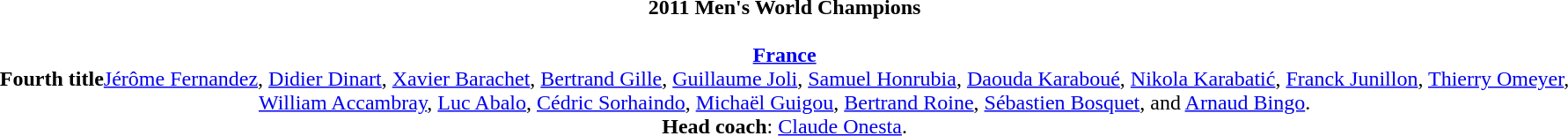<table style="width:95%;">
<tr align=center>
<td><strong>2011 Men's World Champions</strong><br><br><strong><a href='#'>France</a></strong><br><strong>Fourth title</strong><a href='#'>Jérôme Fernandez</a>, <a href='#'>Didier Dinart</a>, <a href='#'>Xavier Barachet</a>, <a href='#'>Bertrand Gille</a>, <a href='#'>Guillaume Joli</a>, <a href='#'>Samuel Honrubia</a>, <a href='#'>Daouda Karaboué</a>, <a href='#'>Nikola Karabatić</a>, <a href='#'>Franck Junillon</a>, <a href='#'>Thierry Omeyer</a>, <a href='#'>William Accambray</a>, <a href='#'>Luc Abalo</a>, <a href='#'>Cédric Sorhaindo</a>, <a href='#'>Michaël Guigou</a>, <a href='#'>Bertrand Roine</a>, <a href='#'>Sébastien Bosquet</a>, and <a href='#'>Arnaud Bingo</a>.<br><strong>Head coach</strong>: <a href='#'>Claude Onesta</a>.</td>
</tr>
</table>
